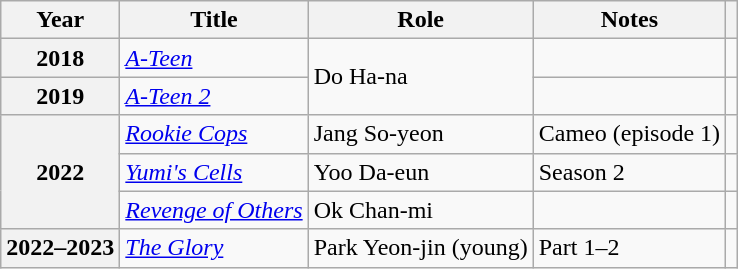<table class="wikitable plainrowheaders sortable">
<tr>
<th scope="col">Year</th>
<th scope="col">Title</th>
<th scope="col">Role</th>
<th scope="col">Notes</th>
<th scope="col" class="unsortable"></th>
</tr>
<tr>
<th scope="row">2018</th>
<td><em><a href='#'>A-Teen</a></em></td>
<td rowspan="2">Do Ha-na</td>
<td></td>
<td style="text-align:center"></td>
</tr>
<tr>
<th scope="row">2019</th>
<td><em><a href='#'>A-Teen 2</a></em></td>
<td></td>
<td style="text-align:center"></td>
</tr>
<tr>
<th scope="row" rowspan="3">2022</th>
<td><em><a href='#'>Rookie Cops</a></em></td>
<td>Jang So-yeon</td>
<td>Cameo (episode 1)</td>
<td style="text-align:center"></td>
</tr>
<tr>
<td><em><a href='#'>Yumi's Cells</a></em></td>
<td>Yoo Da-eun</td>
<td>Season 2</td>
<td style="text-align:center"></td>
</tr>
<tr>
<td><em><a href='#'>Revenge of Others</a></em></td>
<td>Ok Chan-mi</td>
<td></td>
<td style="text-align:center"></td>
</tr>
<tr>
<th scope="row">2022–2023</th>
<td><em><a href='#'>The Glory</a></em></td>
<td>Park Yeon-jin (young)</td>
<td>Part 1–2</td>
<td style="text-align:center"></td>
</tr>
</table>
